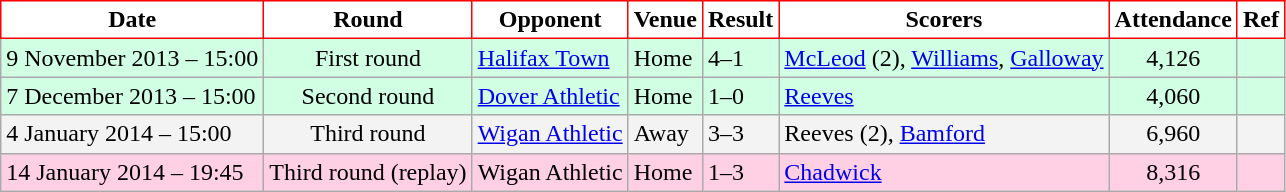<table class="wikitable">
<tr>
<th style="background:#FFFFFF; color:black; border:1px solid red;">Date</th>
<th style="background:#FFFFFF; color:black; border:1px solid red;">Round</th>
<th style="background:#FFFFFF; color:black; border:1px solid red;">Opponent</th>
<th style="background:#FFFFFF; color:black; border:1px solid red;">Venue</th>
<th style="background:#FFFFFF; color:black; border:1px solid red;">Result</th>
<th style="background:#FFFFFF; color:black; border:1px solid red;">Scorers</th>
<th style="background:#FFFFFF; color:black; border:1px solid red;">Attendance</th>
<th style="background:#FFFFFF; color:black; border:1px solid red;">Ref</th>
</tr>
<tr bgcolor = "#d0ffe3">
<td>9 November 2013 – 15:00</td>
<td align="center">First round</td>
<td><a href='#'>Halifax Town</a></td>
<td>Home</td>
<td>4–1</td>
<td><a href='#'>McLeod</a> (2), <a href='#'>Williams</a>, <a href='#'>Galloway</a></td>
<td align="center">4,126</td>
<td></td>
</tr>
<tr bgcolor = "#d0ffe3">
<td>7 December 2013 – 15:00</td>
<td align="center">Second round</td>
<td><a href='#'>Dover Athletic</a></td>
<td>Home</td>
<td>1–0</td>
<td><a href='#'>Reeves</a></td>
<td align="center">4,060</td>
<td></td>
</tr>
<tr bgcolor = "#f3f3f3">
<td>4 January 2014 – 15:00</td>
<td align="center">Third round</td>
<td><a href='#'>Wigan Athletic</a></td>
<td>Away</td>
<td>3–3</td>
<td>Reeves (2), <a href='#'>Bamford</a></td>
<td align="center">6,960</td>
<td></td>
</tr>
<tr bgcolor = "#ffd0e3">
<td>14 January 2014 – 19:45</td>
<td align="center">Third round (replay)</td>
<td>Wigan Athletic</td>
<td>Home</td>
<td>1–3</td>
<td><a href='#'>Chadwick</a></td>
<td align="center">8,316</td>
<td></td>
</tr>
</table>
